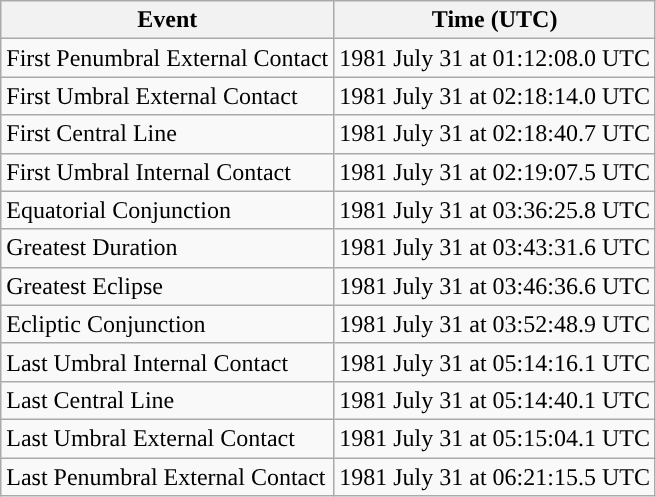<table class="wikitable">
<tr>
<th>Event</th>
<th>Time (UTC)</th>
</tr>
<tr>
<td>First Penumbral External Contact</td>
<td>1981 July 31 at 01:12:08.0 UTC</td>
</tr>
<tr>
<td>First Umbral External Contact</td>
<td>1981 July 31 at 02:18:14.0 UTC</td>
</tr>
<tr>
<td>First Central Line</td>
<td>1981 July 31 at 02:18:40.7 UTC</td>
</tr>
<tr>
<td>First Umbral Internal Contact</td>
<td>1981 July 31 at 02:19:07.5 UTC</td>
</tr>
<tr>
<td>Equatorial Conjunction</td>
<td>1981 July 31 at 03:36:25.8 UTC</td>
</tr>
<tr>
<td>Greatest Duration</td>
<td>1981 July 31 at 03:43:31.6 UTC</td>
</tr>
<tr>
<td>Greatest Eclipse</td>
<td>1981 July 31 at 03:46:36.6 UTC</td>
</tr>
<tr>
<td>Ecliptic Conjunction</td>
<td>1981 July 31 at 03:52:48.9 UTC</td>
</tr>
<tr>
<td>Last Umbral Internal Contact</td>
<td>1981 July 31 at 05:14:16.1 UTC</td>
</tr>
<tr>
<td>Last Central Line</td>
<td>1981 July 31 at 05:14:40.1 UTC</td>
</tr>
<tr>
<td>Last Umbral External Contact</td>
<td>1981 July 31 at 05:15:04.1 UTC</td>
</tr>
<tr>
<td>Last Penumbral External Contact</td>
<td>1981 July 31 at 06:21:15.5 UTC</td>
</tr>
</table>
